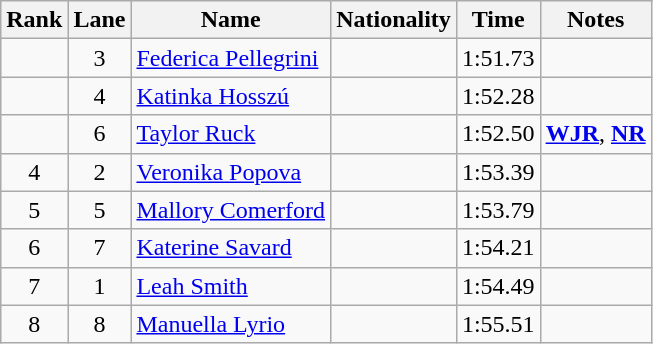<table class="wikitable sortable" style="text-align:center">
<tr>
<th>Rank</th>
<th>Lane</th>
<th>Name</th>
<th>Nationality</th>
<th>Time</th>
<th>Notes</th>
</tr>
<tr>
<td></td>
<td>3</td>
<td align=left><a href='#'>Federica Pellegrini</a></td>
<td align=left></td>
<td>1:51.73</td>
<td></td>
</tr>
<tr>
<td></td>
<td>4</td>
<td align=left><a href='#'>Katinka Hosszú</a></td>
<td align=left></td>
<td>1:52.28</td>
<td></td>
</tr>
<tr>
<td></td>
<td>6</td>
<td align=left><a href='#'>Taylor Ruck</a></td>
<td align=left></td>
<td>1:52.50</td>
<td><strong><a href='#'>WJR</a></strong>, <strong><a href='#'>NR</a></strong></td>
</tr>
<tr>
<td>4</td>
<td>2</td>
<td align=left><a href='#'>Veronika Popova</a></td>
<td align=left></td>
<td>1:53.39</td>
<td></td>
</tr>
<tr>
<td>5</td>
<td>5</td>
<td align=left><a href='#'>Mallory Comerford</a></td>
<td align=left></td>
<td>1:53.79</td>
<td></td>
</tr>
<tr>
<td>6</td>
<td>7</td>
<td align=left><a href='#'>Katerine Savard</a></td>
<td align=left></td>
<td>1:54.21</td>
<td></td>
</tr>
<tr>
<td>7</td>
<td>1</td>
<td align=left><a href='#'>Leah Smith</a></td>
<td align=left></td>
<td>1:54.49</td>
<td></td>
</tr>
<tr>
<td>8</td>
<td>8</td>
<td align=left><a href='#'>Manuella Lyrio</a></td>
<td align=left></td>
<td>1:55.51</td>
<td></td>
</tr>
</table>
